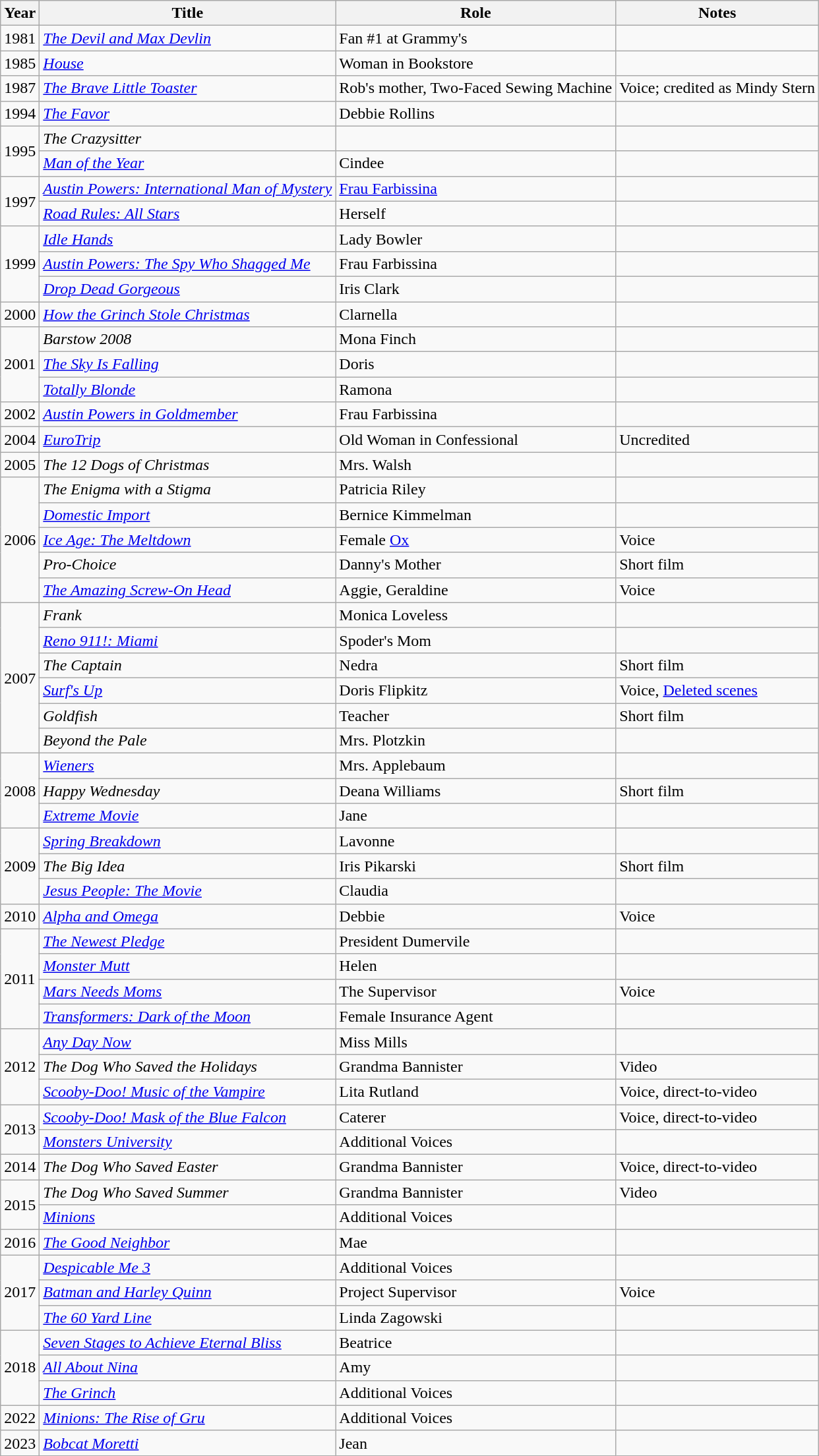<table class="wikitable sortable">
<tr>
<th>Year</th>
<th>Title</th>
<th>Role</th>
<th>Notes</th>
</tr>
<tr>
<td>1981</td>
<td><em><a href='#'>The Devil and Max Devlin</a></em></td>
<td>Fan #1 at Grammy's</td>
<td></td>
</tr>
<tr>
<td>1985</td>
<td><em><a href='#'>House</a></em></td>
<td>Woman in Bookstore</td>
<td></td>
</tr>
<tr>
<td>1987</td>
<td><em><a href='#'>The Brave Little Toaster</a></em></td>
<td>Rob's mother, Two-Faced Sewing Machine</td>
<td>Voice; credited as Mindy Stern</td>
</tr>
<tr>
<td>1994</td>
<td><em><a href='#'>The Favor</a></em></td>
<td>Debbie Rollins</td>
<td></td>
</tr>
<tr>
<td rowspan="2">1995</td>
<td><em>The Crazysitter</em></td>
<td></td>
<td></td>
</tr>
<tr>
<td><em><a href='#'>Man of the Year</a></em></td>
<td>Cindee</td>
<td></td>
</tr>
<tr>
<td rowspan="2">1997</td>
<td><em><a href='#'>Austin Powers: International Man of Mystery</a></em></td>
<td><a href='#'>Frau Farbissina</a></td>
<td></td>
</tr>
<tr>
<td><em><a href='#'>Road Rules: All Stars</a></em></td>
<td>Herself</td>
<td></td>
</tr>
<tr>
<td rowspan="3">1999</td>
<td><em><a href='#'>Idle Hands</a></em></td>
<td>Lady Bowler</td>
<td></td>
</tr>
<tr>
<td><em><a href='#'>Austin Powers: The Spy Who Shagged Me</a></em></td>
<td>Frau Farbissina</td>
<td></td>
</tr>
<tr>
<td><em><a href='#'>Drop Dead Gorgeous</a></em></td>
<td>Iris Clark</td>
<td></td>
</tr>
<tr>
<td>2000</td>
<td><em><a href='#'>How the Grinch Stole Christmas</a></em></td>
<td>Clarnella</td>
<td></td>
</tr>
<tr>
<td rowspan="3">2001</td>
<td><em>Barstow 2008</em></td>
<td>Mona Finch</td>
<td></td>
</tr>
<tr>
<td><em><a href='#'>The Sky Is Falling</a></em></td>
<td>Doris</td>
<td></td>
</tr>
<tr>
<td><em><a href='#'>Totally Blonde</a></em></td>
<td>Ramona</td>
<td></td>
</tr>
<tr>
<td>2002</td>
<td><em><a href='#'>Austin Powers in Goldmember</a></em></td>
<td>Frau Farbissina</td>
<td></td>
</tr>
<tr>
<td>2004</td>
<td><em><a href='#'>EuroTrip</a></em></td>
<td>Old Woman in Confessional</td>
<td>Uncredited</td>
</tr>
<tr>
<td>2005</td>
<td><em>The 12 Dogs of Christmas</em></td>
<td>Mrs. Walsh</td>
<td></td>
</tr>
<tr>
<td rowspan="5">2006</td>
<td><em>The Enigma with a Stigma</em></td>
<td>Patricia Riley</td>
<td></td>
</tr>
<tr>
<td><em><a href='#'>Domestic Import</a></em></td>
<td>Bernice Kimmelman</td>
<td></td>
</tr>
<tr>
<td><em><a href='#'>Ice Age: The Meltdown</a></em></td>
<td>Female <a href='#'>Ox</a></td>
<td>Voice</td>
</tr>
<tr>
<td><em>Pro-Choice</em></td>
<td>Danny's Mother</td>
<td>Short film</td>
</tr>
<tr>
<td><em><a href='#'>The Amazing Screw-On Head</a></em></td>
<td>Aggie, Geraldine</td>
<td>Voice</td>
</tr>
<tr>
<td rowspan="6">2007</td>
<td><em>Frank</em></td>
<td>Monica Loveless</td>
<td></td>
</tr>
<tr>
<td><em><a href='#'>Reno 911!: Miami</a></em></td>
<td>Spoder's Mom</td>
<td></td>
</tr>
<tr>
<td><em>The Captain</em></td>
<td>Nedra</td>
<td>Short film</td>
</tr>
<tr>
<td><em><a href='#'>Surf's Up</a></em></td>
<td>Doris Flipkitz</td>
<td>Voice, <a href='#'>Deleted scenes</a></td>
</tr>
<tr>
<td><em>Goldfish</em></td>
<td>Teacher</td>
<td>Short film</td>
</tr>
<tr>
<td><em>Beyond the Pale</em></td>
<td>Mrs. Plotzkin</td>
<td></td>
</tr>
<tr>
<td rowspan="3">2008</td>
<td><em><a href='#'>Wieners</a></em></td>
<td>Mrs. Applebaum</td>
<td></td>
</tr>
<tr>
<td><em>Happy Wednesday</em></td>
<td>Deana Williams</td>
<td>Short film</td>
</tr>
<tr>
<td><em><a href='#'>Extreme Movie</a></em></td>
<td>Jane</td>
<td></td>
</tr>
<tr>
<td rowspan="3">2009</td>
<td><em><a href='#'>Spring Breakdown</a></em></td>
<td>Lavonne</td>
<td></td>
</tr>
<tr>
<td><em>The Big Idea</em></td>
<td>Iris Pikarski</td>
<td>Short film</td>
</tr>
<tr>
<td><em><a href='#'>Jesus People: The Movie</a></em></td>
<td>Claudia</td>
<td></td>
</tr>
<tr>
<td>2010</td>
<td><em><a href='#'>Alpha and Omega</a></em></td>
<td>Debbie</td>
<td>Voice</td>
</tr>
<tr>
<td rowspan="4">2011</td>
<td><em><a href='#'>The Newest Pledge</a></em></td>
<td>President Dumervile</td>
<td></td>
</tr>
<tr>
<td><em><a href='#'>Monster Mutt</a></em></td>
<td>Helen</td>
<td></td>
</tr>
<tr>
<td><em><a href='#'>Mars Needs Moms</a></em></td>
<td>The Supervisor</td>
<td>Voice</td>
</tr>
<tr>
<td><em><a href='#'>Transformers: Dark of the Moon</a></em></td>
<td>Female Insurance Agent</td>
<td></td>
</tr>
<tr>
<td rowspan="3">2012</td>
<td><em><a href='#'>Any Day Now</a></em></td>
<td>Miss Mills</td>
<td></td>
</tr>
<tr>
<td><em>The Dog Who Saved the Holidays</em></td>
<td>Grandma Bannister</td>
<td>Video</td>
</tr>
<tr>
<td><em><a href='#'>Scooby-Doo! Music of the Vampire</a></em></td>
<td>Lita Rutland</td>
<td>Voice, direct-to-video</td>
</tr>
<tr>
<td rowspan="2">2013</td>
<td><em><a href='#'>Scooby-Doo! Mask of the Blue Falcon</a></em></td>
<td>Caterer</td>
<td>Voice, direct-to-video</td>
</tr>
<tr>
<td><em><a href='#'>Monsters University</a></em></td>
<td>Additional Voices</td>
<td></td>
</tr>
<tr>
<td>2014</td>
<td><em>The Dog Who Saved Easter</em></td>
<td>Grandma Bannister</td>
<td>Voice, direct-to-video</td>
</tr>
<tr>
<td rowspan="2">2015</td>
<td><em>The Dog Who Saved Summer</em></td>
<td>Grandma Bannister</td>
<td>Video</td>
</tr>
<tr>
<td><em><a href='#'>Minions</a></em></td>
<td>Additional Voices</td>
<td></td>
</tr>
<tr>
<td>2016</td>
<td><em><a href='#'>The Good Neighbor</a></em></td>
<td>Mae</td>
<td></td>
</tr>
<tr>
<td rowspan="3">2017</td>
<td><em><a href='#'>Despicable Me 3</a></em></td>
<td>Additional Voices</td>
<td></td>
</tr>
<tr>
<td><em><a href='#'>Batman and Harley Quinn</a></em></td>
<td>Project Supervisor</td>
<td>Voice</td>
</tr>
<tr>
<td><em><a href='#'>The 60 Yard Line</a></em></td>
<td>Linda Zagowski</td>
<td></td>
</tr>
<tr>
<td rowspan="3">2018</td>
<td><em><a href='#'>Seven Stages to Achieve Eternal Bliss</a></em></td>
<td>Beatrice</td>
<td></td>
</tr>
<tr>
<td><em><a href='#'>All About Nina</a></em></td>
<td>Amy</td>
<td></td>
</tr>
<tr>
<td><em><a href='#'>The Grinch</a></em></td>
<td>Additional Voices</td>
<td></td>
</tr>
<tr>
<td>2022</td>
<td><em><a href='#'>Minions: The Rise of Gru</a></em></td>
<td>Additional Voices</td>
<td></td>
</tr>
<tr>
<td>2023</td>
<td><em><a href='#'>Bobcat Moretti</a></em></td>
<td>Jean</td>
<td></td>
</tr>
</table>
